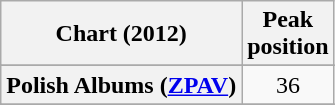<table class="wikitable sortable plainrowheaders" style="text-align:center">
<tr>
<th>Chart (2012)</th>
<th>Peak<br>position</th>
</tr>
<tr>
</tr>
<tr>
</tr>
<tr>
</tr>
<tr>
</tr>
<tr>
</tr>
<tr>
</tr>
<tr>
</tr>
<tr>
</tr>
<tr>
</tr>
<tr>
</tr>
<tr>
</tr>
<tr>
</tr>
<tr>
</tr>
<tr>
</tr>
<tr>
<th scope="row">Polish Albums (<a href='#'>ZPAV</a>)</th>
<td align="center">36</td>
</tr>
<tr>
</tr>
<tr>
</tr>
<tr>
</tr>
<tr>
</tr>
<tr>
</tr>
<tr>
</tr>
<tr>
</tr>
<tr>
</tr>
</table>
